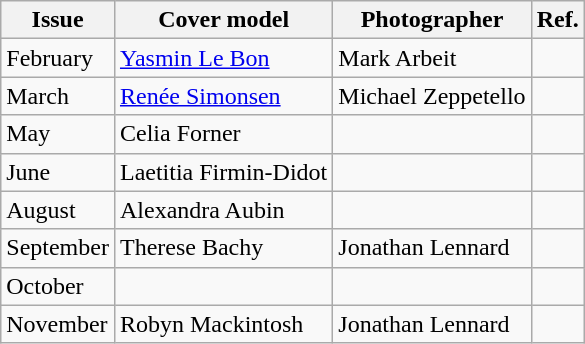<table class="wikitable">
<tr>
<th>Issue</th>
<th>Cover model</th>
<th>Photographer</th>
<th>Ref.</th>
</tr>
<tr>
<td>February</td>
<td><a href='#'>Yasmin Le Bon</a></td>
<td>Mark Arbeit</td>
<td></td>
</tr>
<tr>
<td>March</td>
<td><a href='#'>Renée Simonsen</a></td>
<td>Michael Zeppetello</td>
<td></td>
</tr>
<tr>
<td>May</td>
<td>Celia Forner</td>
<td></td>
<td></td>
</tr>
<tr>
<td>June</td>
<td>Laetitia Firmin-Didot</td>
<td></td>
<td></td>
</tr>
<tr>
<td>August</td>
<td>Alexandra Aubin</td>
<td></td>
<td></td>
</tr>
<tr>
<td>September</td>
<td>Therese Bachy</td>
<td>Jonathan Lennard</td>
<td></td>
</tr>
<tr>
<td>October</td>
<td></td>
<td></td>
<td></td>
</tr>
<tr>
<td>November</td>
<td>Robyn Mackintosh</td>
<td>Jonathan Lennard</td>
<td></td>
</tr>
</table>
